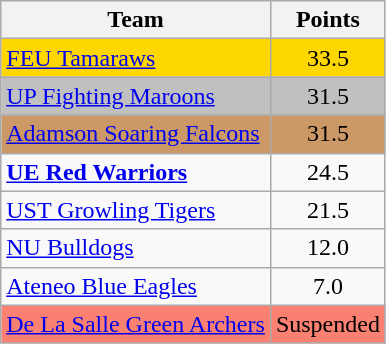<table class="wikitable" align="center"|>
<tr>
<th>Team</th>
<th>Points</th>
</tr>
<tr align="center" bgcolor="gold">
<td align="left"> <a href='#'>FEU Tamaraws</a></td>
<td>33.5</td>
</tr>
<tr align="center" bgcolor="#C0C0C0">
<td align="left"> <a href='#'>UP Fighting Maroons</a></td>
<td>31.5</td>
</tr>
<tr align="center" bgcolor="#CC9966">
<td align="left"> <a href='#'>Adamson Soaring Falcons</a></td>
<td>31.5</td>
</tr>
<tr align="center">
<td align="left"> <strong><a href='#'>UE Red Warriors</a></strong></td>
<td>24.5</td>
</tr>
<tr align="center">
<td align="left"> <a href='#'>UST Growling Tigers</a></td>
<td>21.5</td>
</tr>
<tr align="center">
<td align="left"> <a href='#'>NU Bulldogs</a></td>
<td>12.0</td>
</tr>
<tr align="center">
<td align="left"> <a href='#'>Ateneo Blue Eagles</a></td>
<td>7.0</td>
</tr>
<tr align="center" bgcolor=salmon>
<td align="left"> <a href='#'>De La Salle Green Archers</a></td>
<td colspan=2>Suspended</td>
</tr>
</table>
